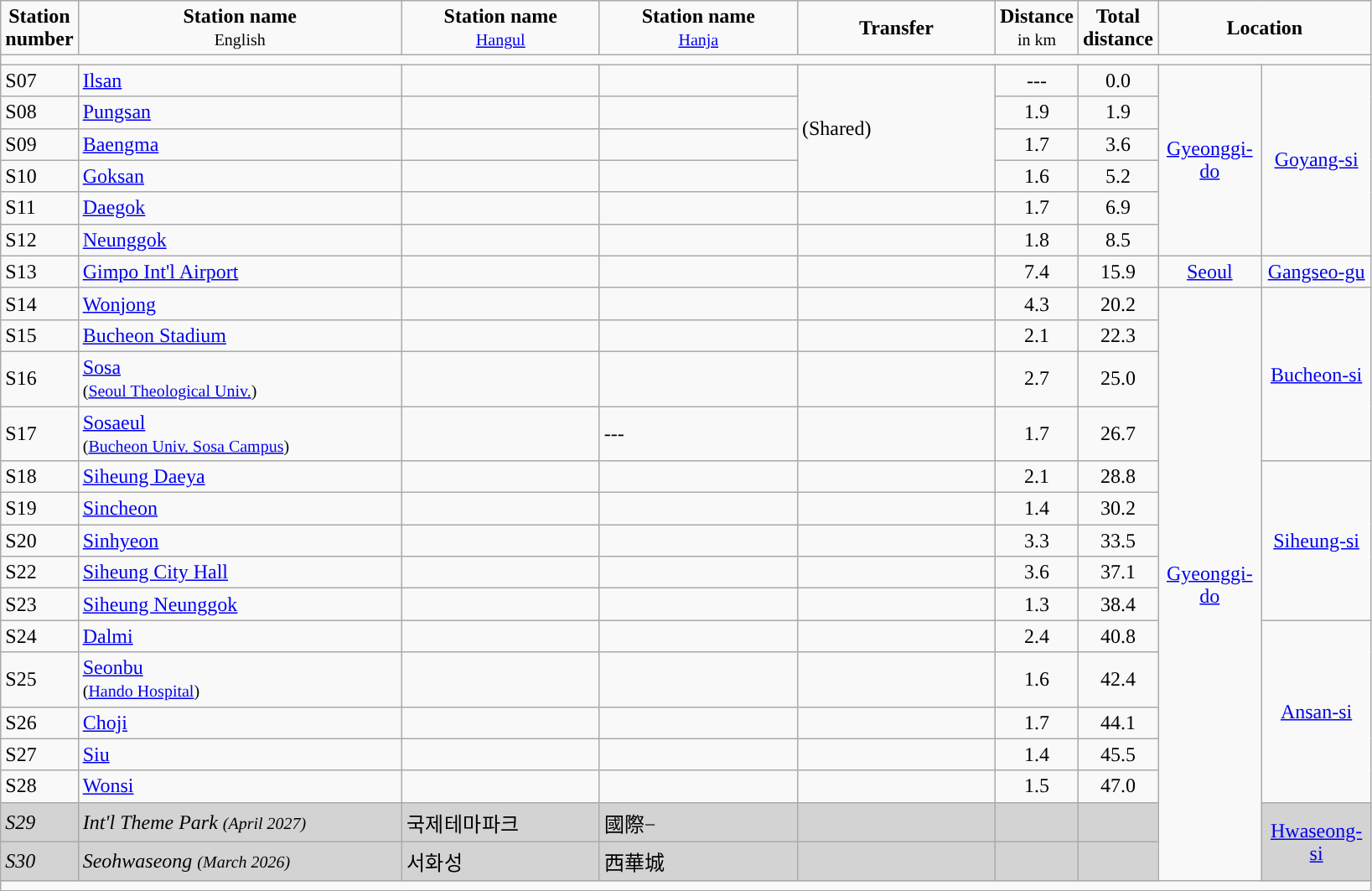<table class="wikitable">
<tr style="text-align:center;">
<td><strong>Station<br>number</strong></td>
<td width = "250pt"><strong>Station name</strong><br><small>English</small></td>
<td width = "150pt"><strong>Station name</strong><br><small><a href='#'>Hangul</a></small></td>
<td width = "150pt"><strong>Station name</strong><br><small><a href='#'>Hanja</a></small></td>
<td width = "150pt"><strong>Transfer</strong></td>
<td><strong>Distance</strong><br><small>in km</small></td>
<td><strong>Total<br>distance</strong></td>
<td colspan="2"><strong>Location</strong></td>
</tr>
<tr style="background:#">
<td colspan = "10"></td>
</tr>
<tr>
<td>S07</td>
<td><a href='#'>Ilsan</a></td>
<td></td>
<td></td>
<td rowspan=4> (Shared)</td>
<td style="text-align:center;">---</td>
<td style="text-align:center;">0.0</td>
<td width="75" rowspan=6 style="text-align:center;"><a href='#'>Gyeonggi-do</a></td>
<td width="75" rowspan=6 style="text-align:center;"><a href='#'>Goyang-si</a></td>
</tr>
<tr>
<td>S08</td>
<td><a href='#'>Pungsan</a></td>
<td></td>
<td></td>
<td style="text-align:center;">1.9</td>
<td style="text-align:center;">1.9</td>
</tr>
<tr>
<td>S09</td>
<td><a href='#'>Baengma</a></td>
<td></td>
<td></td>
<td style="text-align:center;">1.7</td>
<td style="text-align:center;">3.6</td>
</tr>
<tr>
<td>S10</td>
<td><a href='#'>Goksan</a></td>
<td></td>
<td></td>
<td style="text-align:center;">1.6</td>
<td style="text-align:center;">5.2</td>
</tr>
<tr>
<td>S11</td>
<td><a href='#'>Daegok</a></td>
<td></td>
<td></td>
<td> </td>
<td style="text-align:center;">1.7</td>
<td style="text-align:center;">6.9</td>
</tr>
<tr>
<td>S12</td>
<td><a href='#'>Neunggok</a></td>
<td></td>
<td></td>
<td></td>
<td style="text-align:center;">1.8</td>
<td style="text-align:center;">8.5</td>
</tr>
<tr>
<td>S13</td>
<td><a href='#'>Gimpo Int'l Airport</a></td>
<td></td>
<td></td>
<td>   </td>
<td style="text-align:center;">7.4</td>
<td style="text-align:center;">15.9</td>
<td style="text-align:center;"><a href='#'>Seoul</a></td>
<td style="text-align:center;"><a href='#'>Gangseo-gu</a></td>
</tr>
<tr>
<td>S14</td>
<td><a href='#'>Wonjong</a></td>
<td></td>
<td></td>
<td></td>
<td style="text-align:center;">4.3</td>
<td style="text-align:center;">20.2</td>
<td rowspan="16" style="text-align:center;"><a href='#'>Gyeonggi-do</a></td>
<td rowspan=4 style="text-align:center;"><a href='#'>Bucheon-si</a></td>
</tr>
<tr>
<td>S15</td>
<td><a href='#'>Bucheon Stadium</a></td>
<td></td>
<td></td>
<td></td>
<td style="text-align:center;">2.1</td>
<td style="text-align:center;">22.3</td>
</tr>
<tr>
<td>S16</td>
<td><a href='#'>Sosa</a> <br><small>(<a href='#'>Seoul Theological Univ.</a>)</small></td>
<td></td>
<td></td>
<td></td>
<td style="text-align:center;">2.7</td>
<td style="text-align:center;">25.0</td>
</tr>
<tr>
<td>S17</td>
<td><a href='#'>Sosaeul</a> <br><small>(<a href='#'>Bucheon Univ. Sosa Campus</a>)</small></td>
<td></td>
<td>---</td>
<td></td>
<td style="text-align:center;">1.7</td>
<td style="text-align:center;">26.7</td>
</tr>
<tr>
<td>S18</td>
<td><a href='#'>Siheung Daeya</a></td>
<td></td>
<td></td>
<td></td>
<td style="text-align:center;">2.1</td>
<td style="text-align:center;">28.8</td>
<td width="80" rowspan="5" style="text-align:center;"><a href='#'>Siheung-si</a></td>
</tr>
<tr>
<td>S19</td>
<td><a href='#'>Sincheon</a></td>
<td></td>
<td></td>
<td></td>
<td style="text-align:center;">1.4</td>
<td style="text-align:center;">30.2</td>
</tr>
<tr>
<td>S20</td>
<td><a href='#'>Sinhyeon</a></td>
<td></td>
<td></td>
<td></td>
<td style="text-align:center;">3.3</td>
<td style="text-align:center;">33.5</td>
</tr>
<tr>
<td>S22</td>
<td><a href='#'>Siheung City Hall</a></td>
<td></td>
<td></td>
<td></td>
<td style="text-align:center;">3.6</td>
<td style="text-align:center;">37.1</td>
</tr>
<tr>
<td>S23</td>
<td><a href='#'>Siheung Neunggok</a></td>
<td></td>
<td></td>
<td></td>
<td style="text-align:center;">1.3</td>
<td style="text-align:center;">38.4</td>
</tr>
<tr>
<td>S24</td>
<td><a href='#'>Dalmi</a></td>
<td></td>
<td></td>
<td></td>
<td style="text-align:center;">2.4</td>
<td style="text-align:center;">40.8</td>
<td width="80" rowspan="5" style="text-align:center;"><a href='#'>Ansan-si</a></td>
</tr>
<tr>
<td>S25</td>
<td><a href='#'>Seonbu</a><br><small>(<a href='#'>Hando Hospital</a>)</small></td>
<td></td>
<td></td>
<td></td>
<td style="text-align:center;">1.6</td>
<td style="text-align:center;">42.4</td>
</tr>
<tr>
<td>S26</td>
<td><a href='#'>Choji</a></td>
<td></td>
<td></td>
<td> </td>
<td style="text-align:center;">1.7</td>
<td style="text-align:center;">44.1</td>
</tr>
<tr>
<td>S27</td>
<td><a href='#'>Siu</a></td>
<td></td>
<td></td>
<td></td>
<td style="text-align:center;">1.4</td>
<td style="text-align:center;">45.5</td>
</tr>
<tr>
<td>S28</td>
<td><a href='#'>Wonsi</a></td>
<td></td>
<td></td>
<td></td>
<td style="text-align:center;">1.5</td>
<td style="text-align:center;">47.0</td>
</tr>
<tr style="background-color:lightgrey;">
<td style="background-color:lightgrey;"><em>S29</em></td>
<td style="background-color:lightgrey;"><em>Int'l Theme Park <small>(April 2027)</small></em></td>
<td style="background-color:lightgrey;">국제테마파크</td>
<td style="background-color:lightgrey;">國際−</td>
<td style="background-color:lightgrey;"></td>
<td style="background-color:lightgrey;"></td>
<td style="background-color:lightgrey;"></td>
<td width="75" rowspan=2 style="text-align:center;"><a href='#'>Hwaseong-si</a></td>
</tr>
<tr>
<td style="background-color:lightgrey;"><em>S30</em></td>
<td style="background-color:lightgrey;"><em>Seohwaseong <small>(March 2026)</small></em></td>
<td style="background-color:lightgrey;">서화성</td>
<td style="background-color:lightgrey;">西華城</td>
<td style="background-color:lightgrey;"></td>
<td style="background-color:lightgrey;"></td>
<td style="background-color:lightgrey;"></td>
</tr>
<tr style="background:#">
<td colspan = "10"></td>
</tr>
</table>
